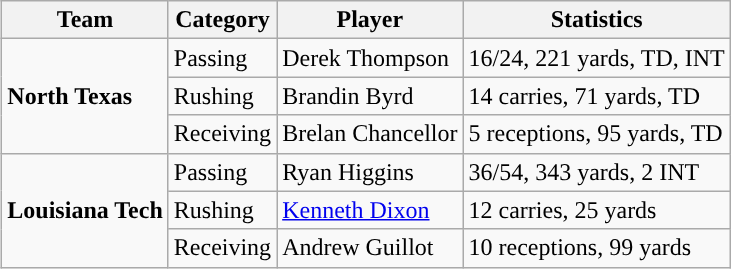<table class="wikitable" style="float: right;">
<tr>
<th>Team</th>
<th>Category</th>
<th>Player</th>
<th>Statistics</th>
</tr>
<tr>
<td rowspan=3><strong>North Texas</strong></td>
<td>Passing</td>
<td>Derek Thompson</td>
<td>16/24, 221 yards, TD, INT</td>
</tr>
<tr>
<td>Rushing</td>
<td>Brandin Byrd</td>
<td>14 carries, 71 yards, TD</td>
</tr>
<tr>
<td>Receiving</td>
<td>Brelan Chancellor</td>
<td>5 receptions, 95 yards, TD</td>
</tr>
<tr>
<td rowspan=3><strong>Louisiana Tech</strong></td>
<td>Passing</td>
<td>Ryan Higgins</td>
<td>36/54, 343 yards, 2 INT</td>
</tr>
<tr>
<td>Rushing</td>
<td><a href='#'>Kenneth Dixon</a></td>
<td>12 carries, 25 yards</td>
</tr>
<tr>
<td>Receiving</td>
<td>Andrew Guillot</td>
<td>10 receptions, 99 yards</td>
</tr>
</table>
